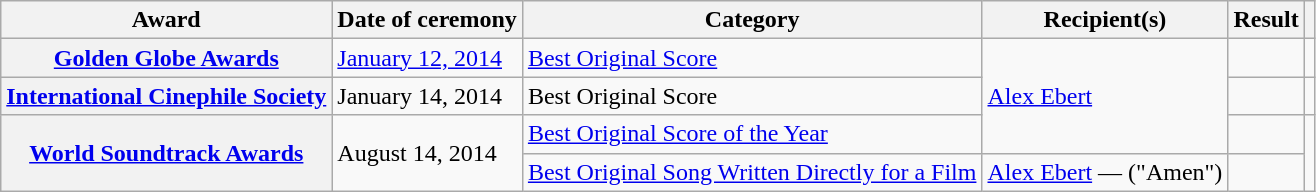<table class="wikitable plainrowheaders sortable">
<tr>
<th scope="col">Award</th>
<th scope="col">Date of ceremony</th>
<th scope="col">Category</th>
<th scope="col">Recipient(s)</th>
<th scope="col">Result</th>
<th scope="col" class="unsortable"></th>
</tr>
<tr>
<th scope="row"><a href='#'>Golden Globe Awards</a></th>
<td><a href='#'>January 12, 2014</a></td>
<td><a href='#'>Best Original Score</a></td>
<td rowspan="3"><a href='#'>Alex Ebert</a></td>
<td></td>
<td align="center"><br></td>
</tr>
<tr>
<th scope="row"><a href='#'>International Cinephile Society</a></th>
<td>January 14, 2014</td>
<td>Best Original Score</td>
<td></td>
<td align="center"></td>
</tr>
<tr>
<th scope="row" rowspan="2"><a href='#'>World Soundtrack Awards</a></th>
<td rowspan="2">August 14, 2014</td>
<td><a href='#'>Best Original Score of the Year</a></td>
<td></td>
<td rowspan="2" align="center"></td>
</tr>
<tr>
<td><a href='#'>Best Original Song Written Directly for a Film</a></td>
<td><a href='#'>Alex Ebert</a> — ("Amen")</td>
<td></td>
</tr>
</table>
